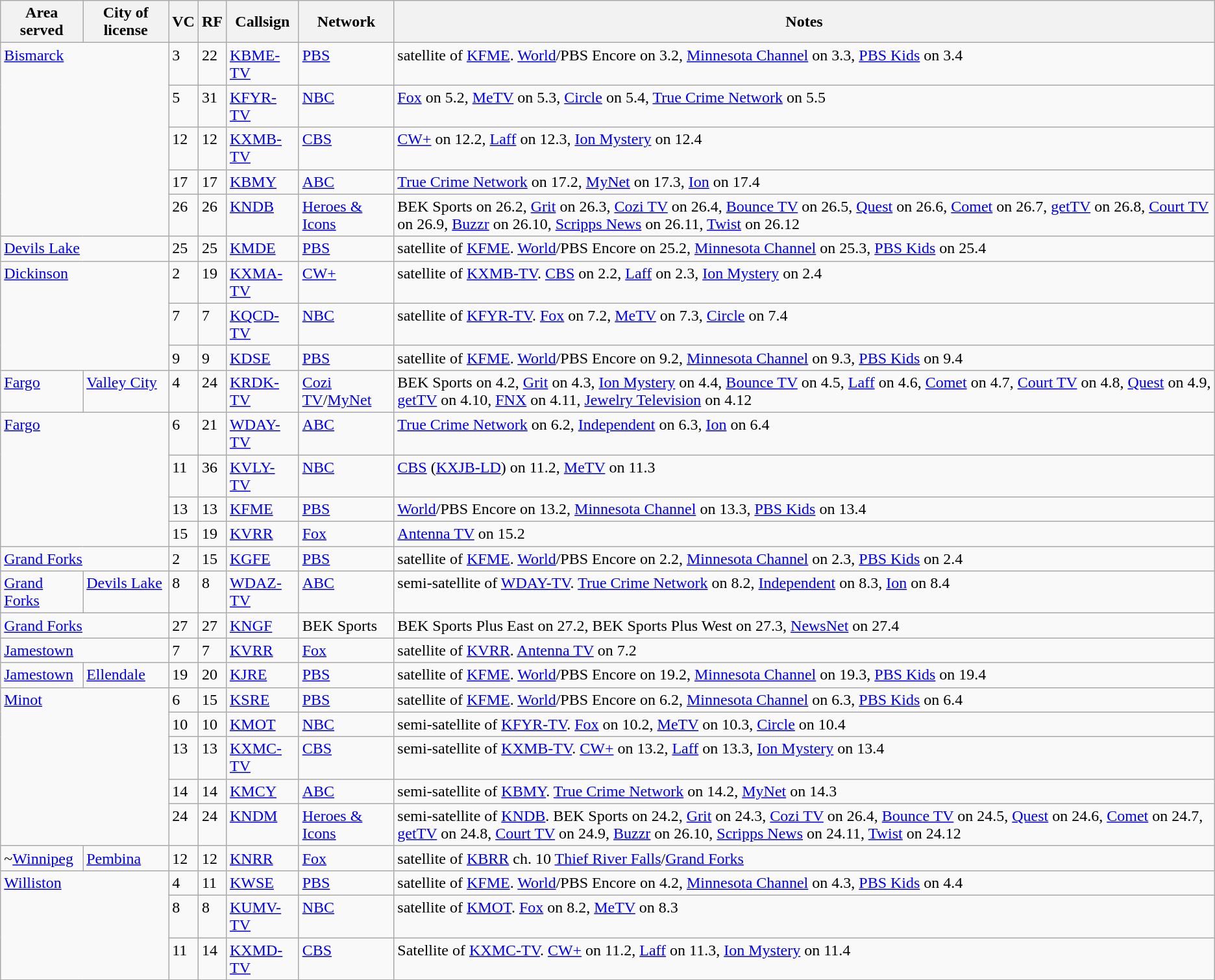<table class="sortable wikitable" style="margin: 1em 1em 1em 0; background: #f9f9f9;">
<tr>
<th>Area served</th>
<th>City of license</th>
<th>VC</th>
<th>RF</th>
<th>Callsign</th>
<th>Network</th>
<th class="unsortable">Notes</th>
</tr>
<tr style="vertical-align: top; text-align: left;">
<td colspan="2" rowspan="5"><a href='#'>Bismarck</a></td>
<td>3</td>
<td>22</td>
<td><a href='#'>KBME-TV</a></td>
<td><a href='#'>PBS</a></td>
<td>satellite of <a href='#'>KFME</a>. <a href='#'>World</a>/PBS Encore on 3.2, <a href='#'>Minnesota Channel</a> on 3.3, <a href='#'>PBS Kids</a> on 3.4</td>
</tr>
<tr style="vertical-align: top; text-align: left;">
<td>5</td>
<td>31</td>
<td><a href='#'>KFYR-TV</a></td>
<td><a href='#'>NBC</a></td>
<td><a href='#'>Fox</a> on 5.2, <a href='#'>MeTV</a> on 5.3, <a href='#'>Circle</a> on 5.4, <a href='#'>True Crime Network</a> on 5.5</td>
</tr>
<tr style="vertical-align: top; text-align: left;">
<td>12</td>
<td>12</td>
<td><a href='#'>KXMB-TV</a></td>
<td><a href='#'>CBS</a></td>
<td><a href='#'>CW+</a> on 12.2, <a href='#'>Laff</a> on 12.3, <a href='#'>Ion Mystery</a> on 12.4</td>
</tr>
<tr style="vertical-align: top; text-align: left;">
<td>17</td>
<td>17</td>
<td><a href='#'>KBMY</a></td>
<td><a href='#'>ABC</a></td>
<td><a href='#'>True Crime Network</a> on 17.2, <a href='#'>MyNet</a> on 17.3, <a href='#'>Ion</a> on 17.4</td>
</tr>
<tr style="vertical-align: top; text-align: left;">
<td>26</td>
<td>26</td>
<td><a href='#'>KNDB</a></td>
<td><a href='#'>Heroes & Icons</a></td>
<td>BEK Sports on 26.2, <a href='#'>Grit</a> on 26.3, <a href='#'>Cozi TV</a> on 26.4, <a href='#'>Bounce TV</a> on 26.5, <a href='#'>Quest</a> on 26.6, <a href='#'>Comet</a> on 26.7, <a href='#'>getTV</a> on 26.8, <a href='#'>Court TV</a> on 26.9, <a href='#'>Buzzr</a> on 26.10, <a href='#'>Scripps News</a> on 26.11, <a href='#'>Twist</a> on 26.12</td>
</tr>
<tr style="vertical-align: top; text-align: left;">
<td colspan="2"><a href='#'>Devils Lake</a></td>
<td>25</td>
<td>25</td>
<td><a href='#'>KMDE</a></td>
<td><a href='#'>PBS</a></td>
<td>satellite of <a href='#'>KFME</a>. <a href='#'>World</a>/PBS Encore on 25.2, <a href='#'>Minnesota Channel</a> on 25.3, <a href='#'>PBS Kids</a> on 25.4</td>
</tr>
<tr style="vertical-align: top; text-align: left;">
<td colspan="2" rowspan="3"><a href='#'>Dickinson</a></td>
<td>2</td>
<td>19</td>
<td><a href='#'>KXMA-TV</a></td>
<td><a href='#'>CW+</a></td>
<td>satellite of <a href='#'>KXMB-TV</a>. <a href='#'>CBS</a> on 2.2, <a href='#'>Laff</a> on 2.3, <a href='#'>Ion Mystery</a> on 2.4</td>
</tr>
<tr style="vertical-align: top; text-align: left;">
<td>7</td>
<td>7</td>
<td><a href='#'>KQCD-TV</a></td>
<td><a href='#'>NBC</a></td>
<td>satellite of <a href='#'>KFYR-TV</a>. <a href='#'>Fox</a> on 7.2, <a href='#'>MeTV</a> on 7.3, <a href='#'>Circle</a> on 7.4</td>
</tr>
<tr style="vertical-align: top; text-align: left;">
<td>9</td>
<td>9</td>
<td><a href='#'>KDSE</a></td>
<td><a href='#'>PBS</a></td>
<td>satellite of <a href='#'>KFME</a>. <a href='#'>World</a>/PBS Encore on 9.2, <a href='#'>Minnesota Channel</a> on 9.3, <a href='#'>PBS Kids</a> on 9.4</td>
</tr>
<tr style="vertical-align: top; text-align: left;">
<td><a href='#'>Fargo</a></td>
<td><a href='#'>Valley City</a></td>
<td>4</td>
<td>24</td>
<td><a href='#'>KRDK-TV</a></td>
<td><a href='#'>Cozi TV</a>/<a href='#'>MyNet</a></td>
<td>BEK Sports on 4.2, <a href='#'>Grit</a> on 4.3, <a href='#'>Ion Mystery</a> on 4.4, <a href='#'>Bounce TV</a> on 4.5, <a href='#'>Laff</a> on 4.6, <a href='#'>Comet</a> on 4.7, <a href='#'>Court TV</a> on 4.8, <a href='#'>Quest</a> on 4.9, <a href='#'>getTV</a> on 4.10, <a href='#'>FNX</a> on 4.11, <a href='#'>Jewelry Television</a> on 4.12</td>
</tr>
<tr style="vertical-align: top; text-align: left;">
<td colspan="2" rowspan="4"><a href='#'>Fargo</a></td>
<td>6</td>
<td>21</td>
<td><a href='#'>WDAY-TV</a></td>
<td><a href='#'>ABC</a></td>
<td><a href='#'>True Crime Network</a> on 6.2, <a href='#'>Independent</a> on 6.3, <a href='#'>Ion</a> on 6.4</td>
</tr>
<tr style="vertical-align: top; text-align: left;">
<td>11</td>
<td>36</td>
<td><a href='#'>KVLY-TV</a></td>
<td><a href='#'>NBC</a></td>
<td><a href='#'>CBS</a> (<a href='#'>KXJB-LD</a>) on 11.2, <a href='#'>MeTV</a> on 11.3</td>
</tr>
<tr style="vertical-align: top; text-align: left;">
<td>13</td>
<td>13</td>
<td><a href='#'>KFME</a></td>
<td><a href='#'>PBS</a></td>
<td><a href='#'>World</a>/PBS Encore on 13.2, <a href='#'>Minnesota Channel</a> on 13.3, <a href='#'>PBS Kids</a> on 13.4</td>
</tr>
<tr style="vertical-align: top; text-align: left;">
<td>15</td>
<td>19</td>
<td><a href='#'>KVRR</a></td>
<td><a href='#'>Fox</a></td>
<td><a href='#'>Antenna TV</a> on 15.2</td>
</tr>
<tr style="vertical-align: top; text-align: left;">
<td colspan="2"><a href='#'>Grand Forks</a></td>
<td>2</td>
<td>15</td>
<td><a href='#'>KGFE</a></td>
<td><a href='#'>PBS</a></td>
<td>satellite of <a href='#'>KFME</a>. <a href='#'>World</a>/PBS Encore on 2.2, <a href='#'>Minnesota Channel</a> on 2.3, <a href='#'>PBS Kids</a> on 2.4</td>
</tr>
<tr style="vertical-align: top; text-align: left;">
<td><a href='#'>Grand Forks</a></td>
<td><a href='#'>Devils Lake</a></td>
<td>8</td>
<td>8</td>
<td><a href='#'>WDAZ-TV</a></td>
<td><a href='#'>ABC</a></td>
<td>semi-satellite of <a href='#'>WDAY-TV</a>. <a href='#'>True Crime Network</a> on 8.2, <a href='#'>Independent</a> on 8.3, <a href='#'>Ion</a> on 8.4</td>
</tr>
<tr style="vertical-align: top; text-align: left;">
<td colspan="2"><a href='#'>Grand Forks</a></td>
<td>27</td>
<td>27</td>
<td><a href='#'>KNGF</a></td>
<td>BEK Sports</td>
<td>BEK Sports Plus East on 27.2, BEK Sports Plus West on 27.3, <a href='#'>NewsNet</a> on 27.4</td>
</tr>
<tr style="vertical-align: top; text-align: left;">
<td colspan="2"><a href='#'>Jamestown</a></td>
<td>7</td>
<td>7</td>
<td><a href='#'>KVRR</a></td>
<td><a href='#'>Fox</a></td>
<td>satellite of <a href='#'>KVRR</a>. <a href='#'>Antenna TV</a> on 7.2</td>
</tr>
<tr style="vertical-align: top; text-align: left;">
<td><a href='#'>Jamestown</a></td>
<td><a href='#'>Ellendale</a></td>
<td>19</td>
<td>20</td>
<td><a href='#'>KJRE</a></td>
<td><a href='#'>PBS</a></td>
<td>satellite of <a href='#'>KFME</a>. <a href='#'>World</a>/PBS Encore on 19.2, <a href='#'>Minnesota Channel</a> on 19.3, <a href='#'>PBS Kids</a> on 19.4</td>
</tr>
<tr style="vertical-align: top; text-align: left;">
<td colspan="2" rowspan="5"><a href='#'>Minot</a></td>
<td>6</td>
<td>15</td>
<td><a href='#'>KSRE</a></td>
<td><a href='#'>PBS</a></td>
<td>satellite of <a href='#'>KFME</a>. <a href='#'>World</a>/PBS Encore on 6.2, <a href='#'>Minnesota Channel</a> on 6.3, <a href='#'>PBS Kids</a> on 6.4</td>
</tr>
<tr style="vertical-align: top; text-align: left;">
<td>10</td>
<td>10</td>
<td><a href='#'>KMOT</a></td>
<td><a href='#'>NBC</a></td>
<td>semi-satellite of <a href='#'>KFYR-TV</a>. <a href='#'>Fox</a> on 10.2, <a href='#'>MeTV</a> on 10.3, <a href='#'>Circle</a> on 10.4</td>
</tr>
<tr style="vertical-align: top; text-align: left;">
<td>13</td>
<td>13</td>
<td><a href='#'>KXMC-TV</a></td>
<td><a href='#'>CBS</a></td>
<td>semi-satellite of <a href='#'>KXMB-TV</a>. <a href='#'>CW+</a> on 13.2, <a href='#'>Laff</a> on 13.3, <a href='#'>Ion Mystery</a> on 13.4</td>
</tr>
<tr style="vertical-align: top; text-align: left;">
<td>14</td>
<td>14</td>
<td><a href='#'>KMCY</a></td>
<td><a href='#'>ABC</a></td>
<td>semi-satellite of <a href='#'>KBMY</a>. <a href='#'>True Crime Network</a> on 14.2, <a href='#'>MyNet</a> on 14.3</td>
</tr>
<tr style="vertical-align: top; text-align: left;">
<td>24</td>
<td>24</td>
<td><a href='#'>KNDM</a></td>
<td><a href='#'>Heroes & Icons</a></td>
<td>semi-satellite of <a href='#'>KNDB</a>. BEK Sports on 24.2, <a href='#'>Grit</a> on 24.3, <a href='#'>Cozi TV</a> on 26.4, <a href='#'>Bounce TV</a> on 24.5, <a href='#'>Quest</a> on 24.6, <a href='#'>Comet</a> on 24.7, <a href='#'>getTV</a> on 24.8, <a href='#'>Court TV</a> on 24.9, <a href='#'>Buzzr</a> on 26.10, <a href='#'>Scripps News</a> on 24.11, <a href='#'>Twist</a> on 24.12</td>
</tr>
<tr style="vertical-align: top; text-align: left;">
<td>~<a href='#'>Winnipeg</a></td>
<td><a href='#'>Pembina</a></td>
<td>12</td>
<td>12</td>
<td><a href='#'>KNRR</a></td>
<td><a href='#'>Fox</a></td>
<td>satellite of <a href='#'>KBRR</a> ch. 10 <a href='#'>Thief River Falls</a>/<a href='#'>Grand Forks</a></td>
</tr>
<tr style="vertical-align: top; text-align: left;">
<td colspan="2" rowspan="3"><a href='#'>Williston</a></td>
<td>4</td>
<td>11</td>
<td><a href='#'>KWSE</a></td>
<td><a href='#'>PBS</a></td>
<td>satellite of <a href='#'>KFME</a>. <a href='#'>World</a>/PBS Encore on 4.2, <a href='#'>Minnesota Channel</a> on 4.3, <a href='#'>PBS Kids</a> on 4.4</td>
</tr>
<tr style="vertical-align: top; text-align: left;">
<td>8</td>
<td>8</td>
<td><a href='#'>KUMV-TV</a></td>
<td><a href='#'>NBC</a></td>
<td>satellite of <a href='#'>KMOT</a>. <a href='#'>Fox</a> on 8.2, <a href='#'>MeTV</a> on 8.3</td>
</tr>
<tr style="vertical-align: top; text-align: left;">
<td>11</td>
<td>14</td>
<td><a href='#'>KXMD-TV</a></td>
<td><a href='#'>CBS</a></td>
<td>Satellite of <a href='#'>KXMC-TV</a>. <a href='#'>CW+</a> on 11.2, <a href='#'>Laff</a> on 11.3, <a href='#'>Ion Mystery</a> on 11.4</td>
</tr>
<tr style="vertical-align: top; text-align: left;">
</tr>
</table>
